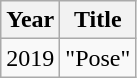<table class="wikitable">
<tr>
<th>Year</th>
<th>Title</th>
</tr>
<tr>
<td>2019</td>
<td>"Pose"</td>
</tr>
</table>
